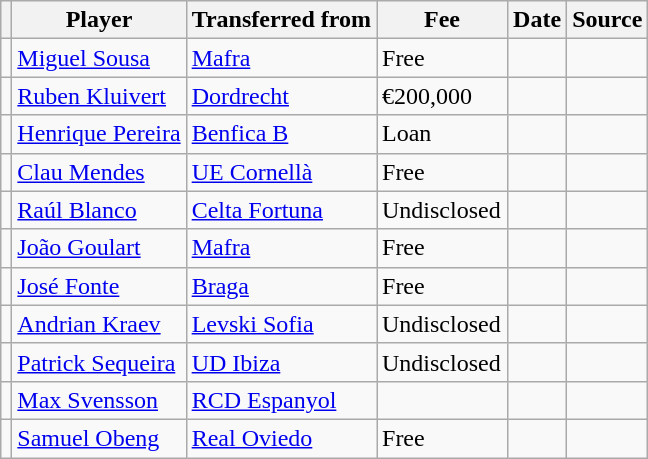<table class="wikitable plainrowheaders sortable">
<tr>
<th></th>
<th scope="col">Player</th>
<th>Transferred from</th>
<th style="width: 80px;">Fee</th>
<th scope="col">Date</th>
<th scope="col">Source</th>
</tr>
<tr>
<td align="center"></td>
<td> <a href='#'>Miguel Sousa</a></td>
<td> <a href='#'>Mafra</a></td>
<td>Free</td>
<td></td>
<td></td>
</tr>
<tr>
<td align="center"></td>
<td> <a href='#'>Ruben Kluivert</a></td>
<td> <a href='#'>Dordrecht</a></td>
<td>€200,000</td>
<td></td>
<td></td>
</tr>
<tr>
<td align="center"></td>
<td> <a href='#'>Henrique Pereira</a></td>
<td> <a href='#'>Benfica B</a></td>
<td>Loan</td>
<td></td>
<td></td>
</tr>
<tr>
<td align="center"></td>
<td> <a href='#'>Clau Mendes</a></td>
<td> <a href='#'>UE Cornellà</a></td>
<td>Free</td>
<td></td>
<td></td>
</tr>
<tr>
<td align="center"></td>
<td> <a href='#'>Raúl Blanco</a></td>
<td> <a href='#'>Celta Fortuna</a></td>
<td>Undisclosed</td>
<td></td>
<td></td>
</tr>
<tr>
<td align="center"></td>
<td> <a href='#'>João Goulart</a></td>
<td> <a href='#'>Mafra</a></td>
<td>Free</td>
<td></td>
<td></td>
</tr>
<tr>
<td align="center"></td>
<td> <a href='#'>José Fonte</a></td>
<td> <a href='#'>Braga</a></td>
<td>Free</td>
<td></td>
<td></td>
</tr>
<tr>
<td align="center"></td>
<td> <a href='#'>Andrian Kraev</a></td>
<td> <a href='#'>Levski Sofia</a></td>
<td>Undisclosed</td>
<td></td>
<td></td>
</tr>
<tr>
<td align="center"></td>
<td> <a href='#'>Patrick Sequeira</a></td>
<td> <a href='#'>UD Ibiza</a></td>
<td>Undisclosed</td>
<td></td>
<td></td>
</tr>
<tr>
<td align="center"></td>
<td> <a href='#'>Max Svensson</a></td>
<td> <a href='#'>RCD Espanyol</a></td>
<td></td>
<td></td>
<td></td>
</tr>
<tr>
<td align="center"></td>
<td> <a href='#'>Samuel Obeng</a></td>
<td> <a href='#'>Real Oviedo</a></td>
<td>Free</td>
<td></td>
<td></td>
</tr>
</table>
